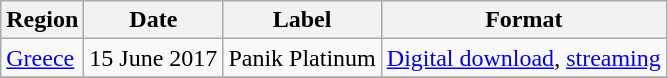<table class="sortable wikitable">
<tr>
<th>Region</th>
<th>Date</th>
<th>Label</th>
<th>Format</th>
</tr>
<tr>
<td><a href='#'>Greece</a></td>
<td rowspan="1">15 June 2017</td>
<td rowspan="1">Panik Platinum</td>
<td><a href='#'>Digital download</a>, <a href='#'>streaming</a></td>
</tr>
<tr>
</tr>
</table>
